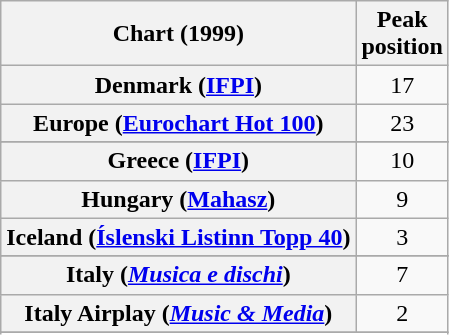<table class="wikitable sortable plainrowheaders" style="text-align:center">
<tr>
<th>Chart (1999)</th>
<th>Peak<br>position</th>
</tr>
<tr>
<th scope="row">Denmark (<a href='#'>IFPI</a>)</th>
<td>17</td>
</tr>
<tr>
<th scope="row">Europe (<a href='#'>Eurochart Hot 100</a>)</th>
<td>23</td>
</tr>
<tr>
</tr>
<tr>
</tr>
<tr>
<th scope="row">Greece (<a href='#'>IFPI</a>)</th>
<td>10</td>
</tr>
<tr>
<th scope="row">Hungary (<a href='#'>Mahasz</a>)</th>
<td>9</td>
</tr>
<tr>
<th scope="row">Iceland (<a href='#'>Íslenski Listinn Topp 40</a>)</th>
<td>3</td>
</tr>
<tr>
</tr>
<tr>
<th scope="row">Italy (<em><a href='#'>Musica e dischi</a></em>)</th>
<td>7</td>
</tr>
<tr>
<th scope="row">Italy Airplay (<em><a href='#'>Music & Media</a></em>)</th>
<td>2</td>
</tr>
<tr>
</tr>
<tr>
</tr>
<tr>
</tr>
<tr>
</tr>
<tr>
</tr>
<tr>
</tr>
<tr>
</tr>
</table>
